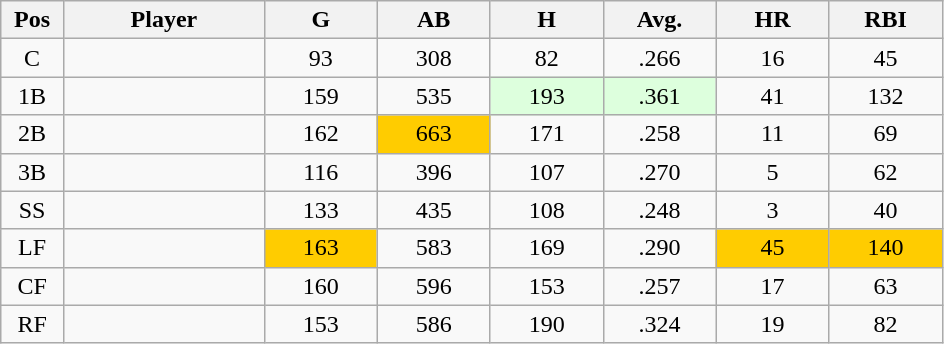<table class="wikitable sortable">
<tr>
<th bgcolor="#DDDDFF" width="5%">Pos</th>
<th bgcolor="#DDDDFF" width="16%">Player</th>
<th bgcolor="#DDDDFF" width="9%">G</th>
<th bgcolor="#DDDDFF" width="9%">AB</th>
<th bgcolor="#DDDDFF" width="9%">H</th>
<th bgcolor="#DDDDFF" width="9%">Avg.</th>
<th bgcolor="#DDDDFF" width="9%">HR</th>
<th bgcolor="#DDDDFF" width="9%">RBI</th>
</tr>
<tr align="center">
<td>C</td>
<td></td>
<td>93</td>
<td>308</td>
<td>82</td>
<td>.266</td>
<td>16</td>
<td>45</td>
</tr>
<tr align="center">
<td>1B</td>
<td></td>
<td>159</td>
<td>535</td>
<td bgcolor=#DDFFDD>193</td>
<td bgcolor=#DDFFDD>.361</td>
<td>41</td>
<td>132</td>
</tr>
<tr align="center">
<td>2B</td>
<td></td>
<td>162</td>
<td bgcolor=#ffcc00>663</td>
<td>171</td>
<td>.258</td>
<td>11</td>
<td>69</td>
</tr>
<tr align="center">
<td>3B</td>
<td></td>
<td>116</td>
<td>396</td>
<td>107</td>
<td>.270</td>
<td>5</td>
<td>62</td>
</tr>
<tr align="center">
<td>SS</td>
<td></td>
<td>133</td>
<td>435</td>
<td>108</td>
<td>.248</td>
<td>3</td>
<td>40</td>
</tr>
<tr align="center">
<td>LF</td>
<td></td>
<td bgcolor=#ffcc00>163</td>
<td>583</td>
<td>169</td>
<td>.290</td>
<td bgcolor=#ffcc00>45</td>
<td bgcolor=#ffcc00>140</td>
</tr>
<tr align="center">
<td>CF</td>
<td></td>
<td>160</td>
<td>596</td>
<td>153</td>
<td>.257</td>
<td>17</td>
<td>63</td>
</tr>
<tr align="center">
<td>RF</td>
<td></td>
<td>153</td>
<td>586</td>
<td>190</td>
<td>.324</td>
<td>19</td>
<td>82</td>
</tr>
</table>
